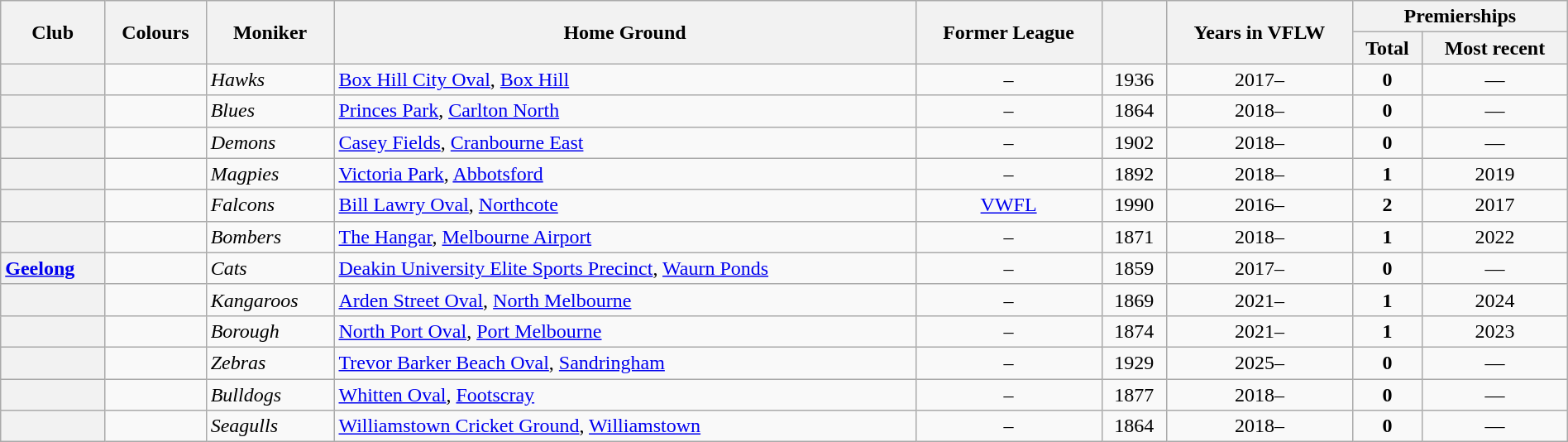<table class="wikitable sortable" style="text-align:center; width:100%">
<tr>
<th rowspan=2>Club</th>
<th rowspan=2 class=unsortable>Colours</th>
<th rowspan=2>Moniker</th>
<th rowspan=2>Home Ground</th>
<th rowspan="2">Former League</th>
<th rowspan="2"></th>
<th rowspan="2">Years in VFLW</th>
<th colspan=2>Premierships</th>
</tr>
<tr>
<th data-sort-type=number>Total</th>
<th>Most recent</th>
</tr>
<tr>
<th style=text-align:left></th>
<td></td>
<td align="left"><em>Hawks</em></td>
<td align="left"><a href='#'>Box Hill City Oval</a>, <a href='#'>Box Hill</a></td>
<td>–</td>
<td>1936</td>
<td>2017–</td>
<td><strong>0</strong></td>
<td>—</td>
</tr>
<tr>
<th style=text-align:left></th>
<td></td>
<td align="left"><em>Blues</em></td>
<td align="left"><a href='#'>Princes Park</a>, <a href='#'>Carlton North</a></td>
<td>–</td>
<td>1864</td>
<td>2018–</td>
<td><strong>0</strong></td>
<td>—</td>
</tr>
<tr>
<th style=text-align:left></th>
<td></td>
<td align="left"><em>Demons</em></td>
<td align="left"><a href='#'>Casey Fields</a>, <a href='#'>Cranbourne East</a></td>
<td>–</td>
<td>1902</td>
<td>2018–</td>
<td><strong>0</strong></td>
<td>—</td>
</tr>
<tr>
<th style=text-align:left></th>
<td></td>
<td align="left"><em>Magpies</em></td>
<td align="left"><a href='#'>Victoria Park</a>, <a href='#'>Abbotsford</a></td>
<td>–</td>
<td>1892</td>
<td>2018–</td>
<td><strong>1</strong></td>
<td>2019</td>
</tr>
<tr>
<th style=text-align:left></th>
<td></td>
<td align="left"><em>Falcons</em></td>
<td align="left"><a href='#'>Bill Lawry Oval</a>, <a href='#'>Northcote</a></td>
<td><a href='#'>VWFL</a></td>
<td>1990</td>
<td>2016–</td>
<td><strong>2</strong></td>
<td>2017</td>
</tr>
<tr>
<th style=text-align:left></th>
<td></td>
<td align="left"><em>Bombers</em></td>
<td align="left"><a href='#'>The Hangar</a>, <a href='#'>Melbourne Airport</a></td>
<td>–</td>
<td>1871</td>
<td>2018–</td>
<td><strong>1</strong></td>
<td>2022</td>
</tr>
<tr>
<th style=text-align:left><a href='#'>Geelong</a></th>
<td></td>
<td align="left"><em>Cats</em></td>
<td align="left"><a href='#'>Deakin University Elite Sports Precinct</a>, <a href='#'>Waurn Ponds</a></td>
<td>–</td>
<td>1859</td>
<td>2017–</td>
<td><strong>0</strong></td>
<td>—</td>
</tr>
<tr>
<th style=text-align:left></th>
<td></td>
<td align="left"><em>Kangaroos</em></td>
<td align="left"><a href='#'>Arden Street Oval</a>, <a href='#'>North Melbourne</a></td>
<td>–</td>
<td>1869</td>
<td>2021–</td>
<td><strong>1</strong></td>
<td>2024</td>
</tr>
<tr>
<th style=text-align:left></th>
<td></td>
<td align="left"><em>Borough</em></td>
<td align="left"><a href='#'>North Port Oval</a>, <a href='#'>Port Melbourne</a></td>
<td>–</td>
<td>1874</td>
<td>2021–</td>
<td><strong>1</strong></td>
<td>2023</td>
</tr>
<tr>
<th style=text-align:left></th>
<td></td>
<td align="left"><em>Zebras</em></td>
<td align="left"><a href='#'>Trevor Barker Beach Oval</a>, <a href='#'>Sandringham</a></td>
<td>–</td>
<td>1929</td>
<td>2025–</td>
<td><strong>0</strong></td>
<td>—</td>
</tr>
<tr>
<th style=text-align:left></th>
<td></td>
<td align="left"><em>Bulldogs</em></td>
<td align="left"><a href='#'>Whitten Oval</a>, <a href='#'>Footscray</a></td>
<td>–</td>
<td>1877</td>
<td>2018–</td>
<td><strong>0</strong></td>
<td>—</td>
</tr>
<tr>
<th style=text-align:left></th>
<td></td>
<td align="left"><em>Seagulls</em></td>
<td align="left"><a href='#'>Williamstown Cricket Ground</a>, <a href='#'>Williamstown</a></td>
<td>–</td>
<td>1864</td>
<td>2018–</td>
<td><strong>0</strong></td>
<td>—</td>
</tr>
</table>
